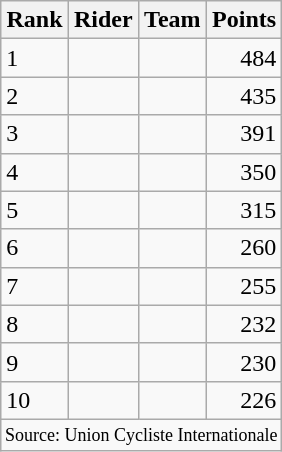<table class="wikitable">
<tr>
<th>Rank</th>
<th>Rider</th>
<th>Team</th>
<th>Points</th>
</tr>
<tr>
<td>1</td>
<td></td>
<td></td>
<td align=right>484</td>
</tr>
<tr>
<td>2</td>
<td></td>
<td></td>
<td align=right>435</td>
</tr>
<tr>
<td>3</td>
<td></td>
<td></td>
<td align=right>391</td>
</tr>
<tr>
<td>4</td>
<td></td>
<td></td>
<td align=right>350</td>
</tr>
<tr>
<td>5</td>
<td></td>
<td></td>
<td align=right>315</td>
</tr>
<tr>
<td>6</td>
<td></td>
<td></td>
<td align=right>260</td>
</tr>
<tr>
<td>7</td>
<td></td>
<td></td>
<td align=right>255</td>
</tr>
<tr>
<td>8</td>
<td></td>
<td></td>
<td align=right>232</td>
</tr>
<tr>
<td>9</td>
<td></td>
<td></td>
<td align=right>230</td>
</tr>
<tr>
<td>10</td>
<td></td>
<td></td>
<td align=right>226</td>
</tr>
<tr>
<td colspan="4" style="font-size: 0.75em; text-align: right">Source: Union Cycliste Internationale</td>
</tr>
</table>
